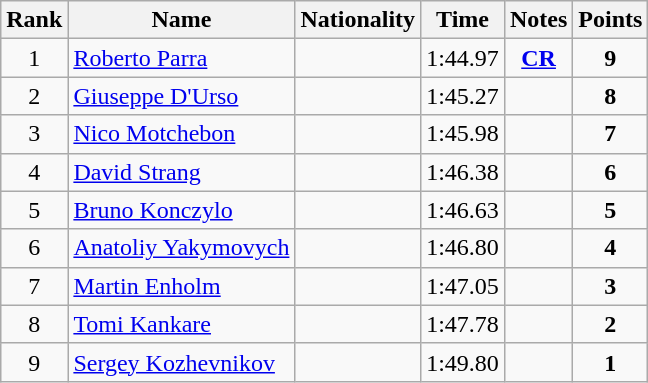<table class="wikitable sortable" style="text-align:center">
<tr>
<th>Rank</th>
<th>Name</th>
<th>Nationality</th>
<th>Time</th>
<th>Notes</th>
<th>Points</th>
</tr>
<tr>
<td>1</td>
<td align=left><a href='#'>Roberto Parra</a></td>
<td align=left></td>
<td>1:44.97</td>
<td><strong><a href='#'>CR</a></strong></td>
<td><strong>9</strong></td>
</tr>
<tr>
<td>2</td>
<td align=left><a href='#'>Giuseppe D'Urso</a></td>
<td align=left></td>
<td>1:45.27</td>
<td></td>
<td><strong>8</strong></td>
</tr>
<tr>
<td>3</td>
<td align=left><a href='#'>Nico Motchebon</a></td>
<td align=left></td>
<td>1:45.98</td>
<td></td>
<td><strong>7</strong></td>
</tr>
<tr>
<td>4</td>
<td align=left><a href='#'>David Strang</a></td>
<td align=left></td>
<td>1:46.38</td>
<td></td>
<td><strong>6</strong></td>
</tr>
<tr>
<td>5</td>
<td align=left><a href='#'>Bruno Konczylo</a></td>
<td align=left></td>
<td>1:46.63</td>
<td></td>
<td><strong>5</strong></td>
</tr>
<tr>
<td>6</td>
<td align=left><a href='#'>Anatoliy Yakymovych</a></td>
<td align=left></td>
<td>1:46.80</td>
<td></td>
<td><strong>4</strong></td>
</tr>
<tr>
<td>7</td>
<td align=left><a href='#'>Martin Enholm</a></td>
<td align=left></td>
<td>1:47.05</td>
<td></td>
<td><strong>3</strong></td>
</tr>
<tr>
<td>8</td>
<td align=left><a href='#'>Tomi Kankare</a></td>
<td align=left></td>
<td>1:47.78</td>
<td></td>
<td><strong>2</strong></td>
</tr>
<tr>
<td>9</td>
<td align=left><a href='#'>Sergey Kozhevnikov</a></td>
<td align=left></td>
<td>1:49.80</td>
<td></td>
<td><strong>1</strong></td>
</tr>
</table>
